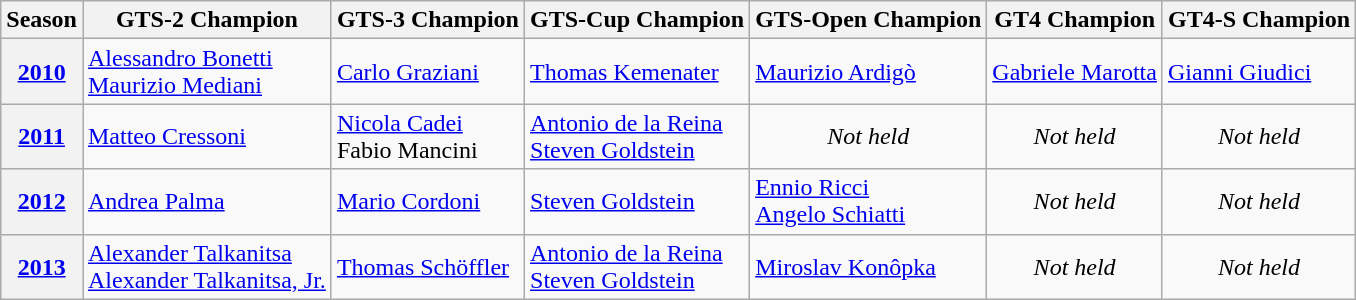<table class="wikitable">
<tr>
<th>Season</th>
<th>GTS-2 Champion</th>
<th>GTS-3 Champion</th>
<th>GTS-Cup Champion</th>
<th>GTS-Open Champion</th>
<th>GT4 Champion</th>
<th>GT4-S Champion</th>
</tr>
<tr>
<th><a href='#'>2010</a></th>
<td> <a href='#'>Alessandro Bonetti</a><br> <a href='#'>Maurizio Mediani</a></td>
<td> <a href='#'>Carlo Graziani</a></td>
<td> <a href='#'>Thomas Kemenater</a></td>
<td> <a href='#'>Maurizio Ardigò</a></td>
<td> <a href='#'>Gabriele Marotta</a></td>
<td> <a href='#'>Gianni Giudici</a></td>
</tr>
<tr>
<th><a href='#'>2011</a></th>
<td> <a href='#'>Matteo Cressoni</a></td>
<td> <a href='#'>Nicola Cadei</a><br> Fabio Mancini</td>
<td> <a href='#'>Antonio de la Reina</a><br> <a href='#'>Steven Goldstein</a></td>
<td align=center><em>Not held</em></td>
<td align=center><em>Not held</em></td>
<td align=center><em>Not held</em></td>
</tr>
<tr>
<th><a href='#'>2012</a></th>
<td> <a href='#'>Andrea Palma</a></td>
<td> <a href='#'>Mario Cordoni</a></td>
<td> <a href='#'>Steven Goldstein</a></td>
<td> <a href='#'>Ennio Ricci</a><br> <a href='#'>Angelo Schiatti</a></td>
<td align=center><em>Not held</em></td>
<td align=center><em>Not held</em></td>
</tr>
<tr>
<th><a href='#'>2013</a></th>
<td> <a href='#'>Alexander Talkanitsa</a><br> <a href='#'>Alexander Talkanitsa, Jr.</a></td>
<td> <a href='#'>Thomas Schöffler</a></td>
<td> <a href='#'>Antonio de la Reina</a><br> <a href='#'>Steven Goldstein</a></td>
<td> <a href='#'>Miroslav Konôpka</a></td>
<td align=center><em>Not held</em></td>
<td align=center><em>Not held</em></td>
</tr>
</table>
